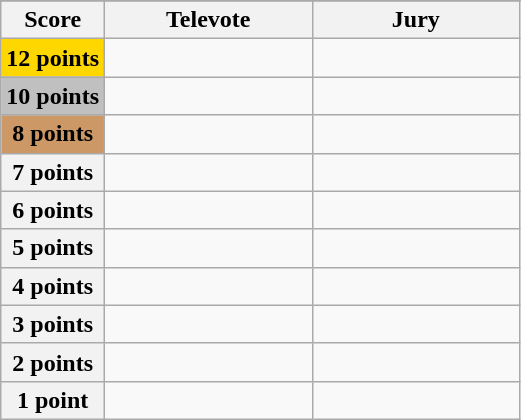<table class="wikitable">
<tr>
</tr>
<tr>
<th scope="col" width="20%">Score</th>
<th scope="col" width="40%">Televote</th>
<th scope="col" width="40%">Jury</th>
</tr>
<tr>
<th scope="row" style="background:gold">12 points</th>
<td></td>
<td></td>
</tr>
<tr>
<th scope="row" style="background:silver">10 points</th>
<td></td>
<td></td>
</tr>
<tr>
<th scope="row" style="background:#CC9966">8 points</th>
<td></td>
<td></td>
</tr>
<tr>
<th scope="row">7 points</th>
<td></td>
<td></td>
</tr>
<tr>
<th scope="row">6 points</th>
<td></td>
<td></td>
</tr>
<tr>
<th scope="row">5 points</th>
<td></td>
<td></td>
</tr>
<tr>
<th scope="row">4 points</th>
<td></td>
<td></td>
</tr>
<tr>
<th scope="row">3 points</th>
<td></td>
<td></td>
</tr>
<tr>
<th scope="row">2 points</th>
<td></td>
<td></td>
</tr>
<tr>
<th scope="row">1 point</th>
<td></td>
<td></td>
</tr>
</table>
